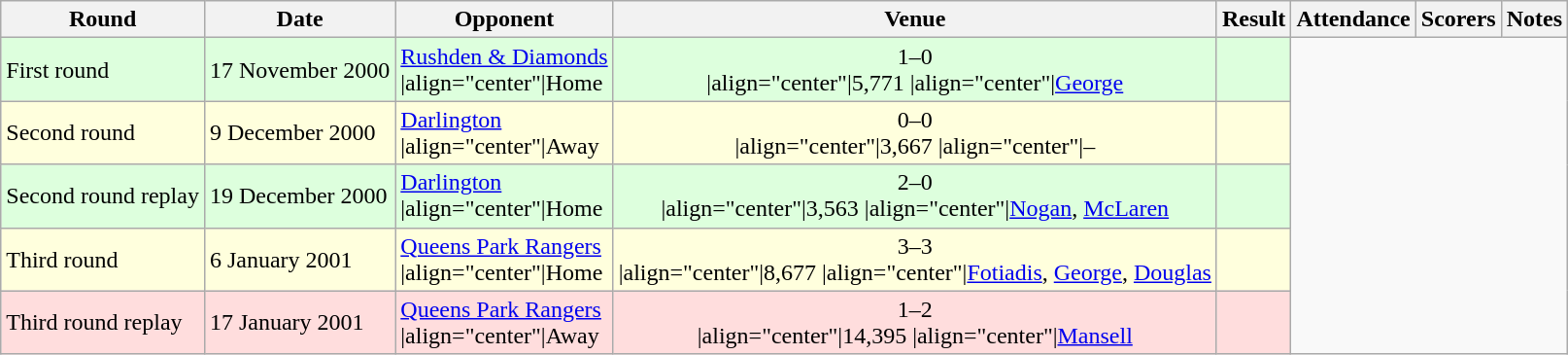<table Class="wikitable">
<tr>
<th>Round</th>
<th>Date</th>
<th>Opponent</th>
<th>Venue</th>
<th>Result</th>
<th>Attendance</th>
<th>Scorers</th>
<th>Notes</th>
</tr>
<tr style="background:#dfd;">
<td>First round</td>
<td>17 November 2000</td>
<td><a href='#'>Rushden & Diamonds</a><br>|align="center"|Home</td>
<td style="text-align:center;">1–0<br>|align="center"|5,771
|align="center"|<a href='#'>George</a></td>
<td style="text-align:center;"></td>
</tr>
<tr style="background:#ffd;">
<td>Second round</td>
<td>9 December 2000</td>
<td><a href='#'>Darlington</a><br>|align="center"|Away</td>
<td style="text-align:center;">0–0<br>|align="center"|3,667
|align="center"|–</td>
<td style="text-align:center;"></td>
</tr>
<tr style="background:#dfd;">
<td>Second round replay</td>
<td>19 December 2000</td>
<td><a href='#'>Darlington</a><br>|align="center"|Home</td>
<td style="text-align:center;">2–0<br>|align="center"|3,563
|align="center"|<a href='#'>Nogan</a>, <a href='#'>McLaren</a></td>
<td style="text-align:center;"></td>
</tr>
<tr style="background:#ffd;">
<td>Third round</td>
<td>6 January 2001</td>
<td><a href='#'>Queens Park Rangers</a><br>|align="center"|Home</td>
<td style="text-align:center;">3–3<br>|align="center"|8,677
|align="center"|<a href='#'>Fotiadis</a>, <a href='#'>George</a>, <a href='#'>Douglas</a></td>
<td style="text-align:center;"></td>
</tr>
<tr style="background:#fdd;">
<td>Third round replay</td>
<td>17 January 2001</td>
<td><a href='#'>Queens Park Rangers</a><br>|align="center"|Away</td>
<td style="text-align:center;">1–2<br>|align="center"|14,395
|align="center"|<a href='#'>Mansell</a></td>
<td style="text-align:center;"></td>
</tr>
</table>
